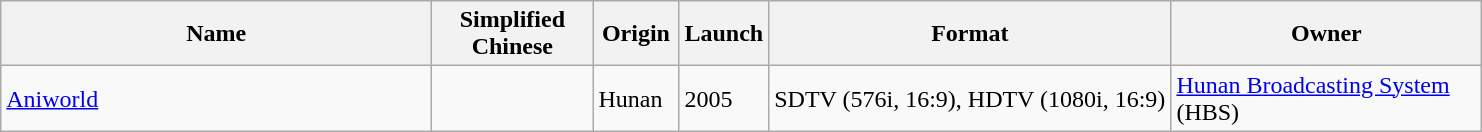<table class="wikitable sortable">
<tr>
<th width="280">Name</th>
<th width="100">Simplified Chinese</th>
<th width="50">Origin</th>
<th width="20">Launch</th>
<th>Format</th>
<th width="200">Owner</th>
</tr>
<tr>
<td><a href='#'>Aniworld</a></td>
<td></td>
<td>Hunan</td>
<td>2005</td>
<td>SDTV (576i, 16:9), HDTV (1080i, 16:9)</td>
<td><a href='#'>Hunan Broadcasting System</a> (HBS)</td>
</tr>
</table>
